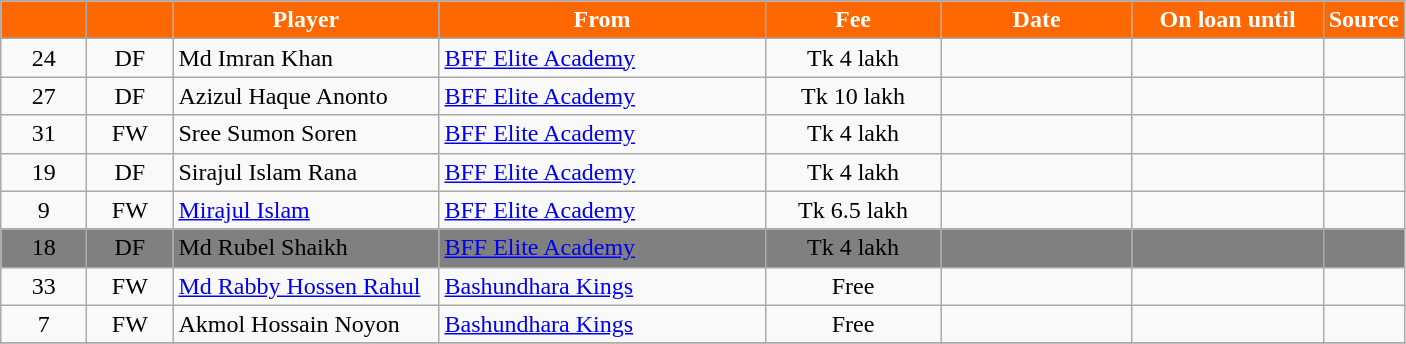<table class="wikitable plainrowheaders sortable" style="text-align:center">
<tr>
<th style="background:#FF6701; color:white; width:50px;"></th>
<th style="background:#FF6701; color:white; width:50px;"></th>
<th style="background:#FF6701; color:white; width:170px;">Player</th>
<th style="background:#FF6701; color:white; width:210px">From</th>
<th style="background:#FF6701; color:white; width:110px;">Fee</th>
<th style="background:#FF6701; color:white; width:120px;">Date</th>
<th style="background:#FF6701; color:white; width:120px;">On loan until</th>
<th style="background:#FF6701; color:white; width:20px;">Source</th>
</tr>
<tr>
<td align="center">24</td>
<td align="center">DF</td>
<td align="left">Md Imran Khan</td>
<td align="left"><a href='#'>BFF Elite Academy</a></td>
<td align="center">Tk 4 lakh</td>
<td></td>
<td></td>
<td></td>
</tr>
<tr>
<td align="center">27</td>
<td align="center">DF</td>
<td align="left">Azizul Haque Anonto</td>
<td align="left"><a href='#'>BFF Elite Academy</a></td>
<td align="center">Tk 10 lakh</td>
<td></td>
<td></td>
<td></td>
</tr>
<tr>
<td align="center">31</td>
<td align="center">FW</td>
<td align="left">Sree Sumon Soren</td>
<td align="left"><a href='#'>BFF Elite Academy</a></td>
<td align="center">Tk 4 lakh</td>
<td></td>
<td></td>
<td></td>
</tr>
<tr>
<td align="center">19</td>
<td align="center">DF</td>
<td align="left">Sirajul Islam Rana</td>
<td align="left"><a href='#'>BFF Elite Academy</a></td>
<td align="center">Tk 4 lakh</td>
<td></td>
<td></td>
<td></td>
</tr>
<tr>
<td align="center">9</td>
<td align="center">FW</td>
<td align="left"><a href='#'>Mirajul Islam</a></td>
<td align="left"><a href='#'>BFF Elite Academy</a></td>
<td align="center">Tk 6.5 lakh</td>
<td></td>
<td></td>
<td></td>
</tr>
<tr style="background:grey;">
<td align="center">18</td>
<td align="center">DF</td>
<td align="left">Md Rubel Shaikh</td>
<td align="left"><a href='#'>BFF Elite Academy</a></td>
<td align="center">Tk 4 lakh</td>
<td></td>
<td></td>
<td></td>
</tr>
<tr>
<td align="center">33</td>
<td align="center">FW</td>
<td align="left"><a href='#'>Md Rabby Hossen Rahul</a></td>
<td align="left"><a href='#'>Bashundhara Kings</a></td>
<td align="center">Free</td>
<td></td>
<td></td>
<td></td>
</tr>
<tr>
<td align="center">7</td>
<td align="center">FW</td>
<td align="left">Akmol Hossain Noyon</td>
<td align="left"><a href='#'>Bashundhara Kings</a></td>
<td align="center">Free</td>
<td></td>
<td></td>
<td></td>
</tr>
<tr>
</tr>
</table>
